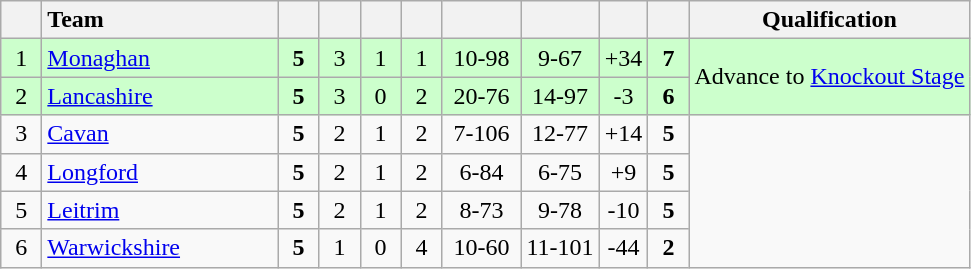<table class="wikitable" style="text-align:center">
<tr>
<th width="20"></th>
<th style="width:150px; text-align:left;">Team</th>
<th width="20"></th>
<th width="20"></th>
<th width="20"></th>
<th width="20"></th>
<th width="45"></th>
<th width="45"></th>
<th width="20"></th>
<th width="20"></th>
<th>Qualification</th>
</tr>
<tr style="background:#ccffcc">
<td>1</td>
<td align="left"> <a href='#'>Monaghan</a></td>
<td><strong>5</strong></td>
<td>3</td>
<td>1</td>
<td>1</td>
<td>10-98</td>
<td>9-67</td>
<td>+34</td>
<td><strong>7</strong></td>
<td rowspan="2">Advance to <a href='#'>Knockout Stage</a></td>
</tr>
<tr style="background:#ccffcc">
<td>2</td>
<td align="left"> <a href='#'>Lancashire</a></td>
<td><strong>5</strong></td>
<td>3</td>
<td>0</td>
<td>2</td>
<td>20-76</td>
<td>14-97</td>
<td>-3</td>
<td><strong>6</strong></td>
</tr>
<tr>
<td>3</td>
<td align="left"> <a href='#'>Cavan</a></td>
<td><strong>5</strong></td>
<td>2</td>
<td>1</td>
<td>2</td>
<td>7-106</td>
<td>12-77</td>
<td>+14</td>
<td><strong>5</strong></td>
<td rowspan="4"></td>
</tr>
<tr>
<td>4</td>
<td align="left"> <a href='#'>Longford</a></td>
<td><strong>5</strong></td>
<td>2</td>
<td>1</td>
<td>2</td>
<td>6-84</td>
<td>6-75</td>
<td>+9</td>
<td><strong>5</strong></td>
</tr>
<tr>
<td>5</td>
<td align="left"> <a href='#'>Leitrim</a></td>
<td><strong>5</strong></td>
<td>2</td>
<td>1</td>
<td>2</td>
<td>8-73</td>
<td>9-78</td>
<td>-10</td>
<td><strong>5</strong></td>
</tr>
<tr>
<td>6</td>
<td align="left"> <a href='#'>Warwickshire</a></td>
<td><strong>5</strong></td>
<td>1</td>
<td>0</td>
<td>4</td>
<td>10-60</td>
<td>11-101</td>
<td>-44</td>
<td><strong>2</strong></td>
</tr>
</table>
